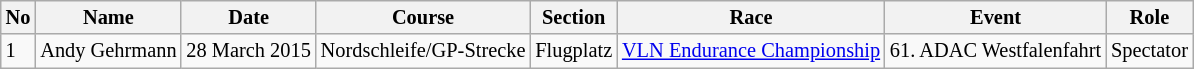<table class="wikitable" style="font-size: 85%;">
<tr>
<th>No</th>
<th>Name</th>
<th>Date</th>
<th>Course</th>
<th>Section</th>
<th>Race</th>
<th>Event</th>
<th>Role</th>
</tr>
<tr>
<td>1</td>
<td> Andy Gehrmann</td>
<td>28 March 2015</td>
<td>Nordschleife/GP-Strecke</td>
<td>Flugplatz</td>
<td><a href='#'>VLN Endurance Championship</a></td>
<td>61. ADAC Westfalenfahrt</td>
<td>Spectator</td>
</tr>
</table>
